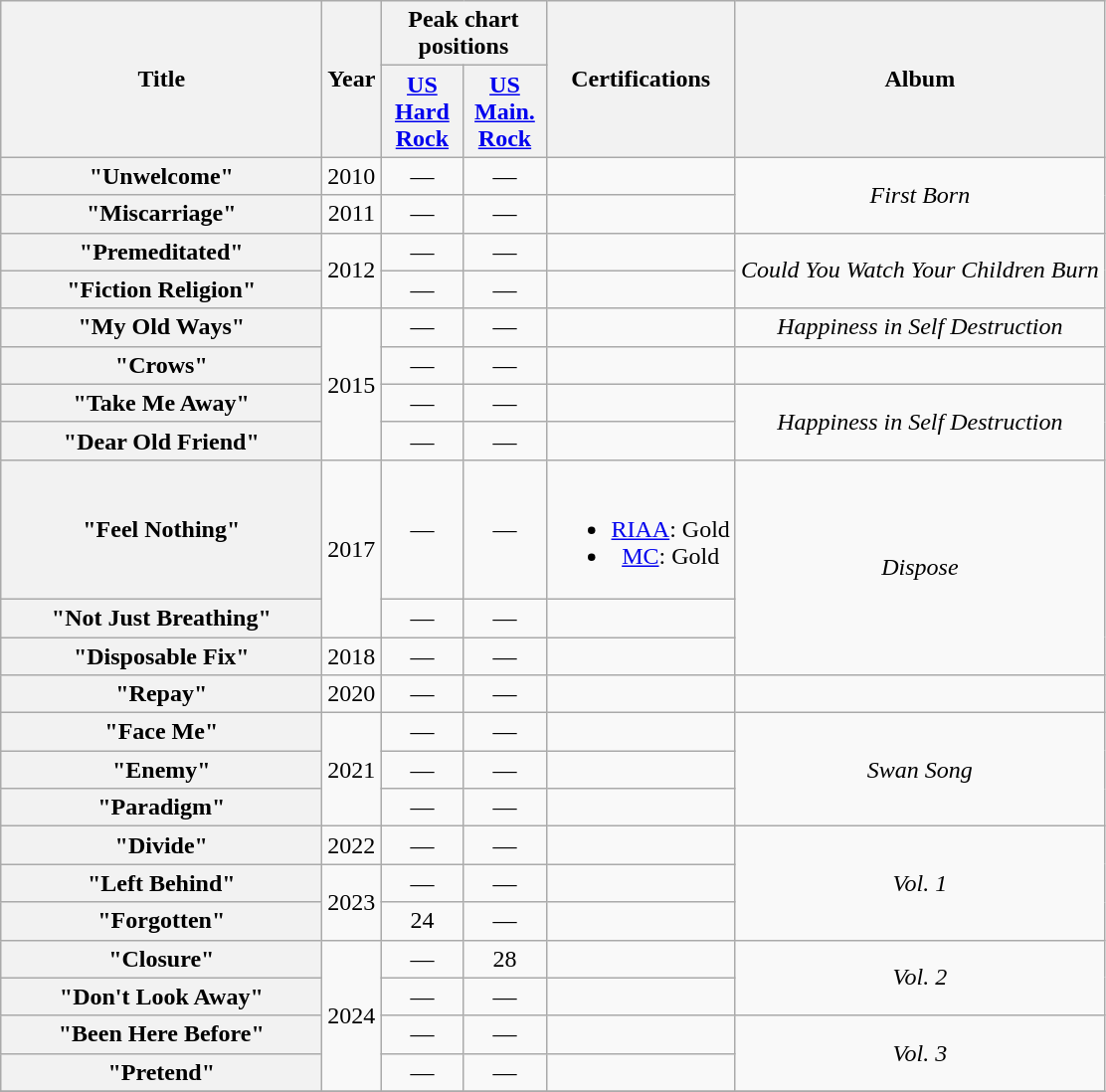<table class="wikitable plainrowheaders" style="text-align:center;" border="1">
<tr>
<th scope="col" rowspan="2" style="width:13em;">Title</th>
<th scope="col" rowspan="2" style="width:1em;">Year</th>
<th scope="col" colspan="2">Peak chart positions</th>
<th scope="col" rowspan="2">Certifications</th>
<th scope="col" rowspan="2">Album</th>
</tr>
<tr>
<th scope="col" style=width:3em; font-size:90%;"><a href='#'>US<br>Hard<br>Rock</a></th>
<th scope="col" style=width:3em; font-size:90%;"><a href='#'>US<br>Main.<br>Rock</a><br></th>
</tr>
<tr>
<th scope="row">"Unwelcome"</th>
<td>2010</td>
<td>—</td>
<td>—</td>
<td></td>
<td rowspan="2"><em>First Born</em></td>
</tr>
<tr>
<th scope="row">"Miscarriage"</th>
<td>2011</td>
<td>—</td>
<td>—</td>
<td></td>
</tr>
<tr>
<th scope="row">"Premeditated"</th>
<td rowspan="2">2012</td>
<td>—</td>
<td>—</td>
<td></td>
<td rowspan="2"><em>Could You Watch Your Children Burn</em></td>
</tr>
<tr>
<th scope="row">"Fiction Religion"</th>
<td>—</td>
<td>—</td>
<td></td>
</tr>
<tr>
<th scope="row">"My Old Ways"</th>
<td rowspan="4">2015</td>
<td>—</td>
<td>—</td>
<td></td>
<td><em>Happiness in Self Destruction</em></td>
</tr>
<tr>
<th scope="row">"Crows"</th>
<td>—</td>
<td>—</td>
<td></td>
<td></td>
</tr>
<tr>
<th scope="row">"Take Me Away"</th>
<td>—</td>
<td>—</td>
<td></td>
<td rowspan="2"><em>Happiness in Self Destruction</em></td>
</tr>
<tr>
<th scope="row">"Dear Old Friend"</th>
<td>—</td>
<td>—</td>
<td></td>
</tr>
<tr>
<th scope="row">"Feel Nothing"</th>
<td rowspan="2">2017</td>
<td>—</td>
<td>—</td>
<td><br><ul><li><a href='#'>RIAA</a>: Gold</li><li><a href='#'>MC</a>: Gold</li></ul></td>
<td rowspan="3"><em>Dispose</em></td>
</tr>
<tr>
<th scope="row">"Not Just Breathing"</th>
<td>—</td>
<td>—</td>
<td></td>
</tr>
<tr>
<th scope="row">"Disposable Fix"</th>
<td>2018</td>
<td>—</td>
<td>—</td>
<td></td>
</tr>
<tr>
<th scope="row">"Repay"</th>
<td>2020</td>
<td>—</td>
<td>—</td>
<td></td>
<td></td>
</tr>
<tr>
<th scope="row">"Face Me"</th>
<td rowspan="3">2021</td>
<td>—</td>
<td>—</td>
<td></td>
<td rowspan="3"><em>Swan Song</em></td>
</tr>
<tr>
<th scope="row">"Enemy"</th>
<td>—</td>
<td>—</td>
<td></td>
</tr>
<tr>
<th scope="row">"Paradigm"</th>
<td>—</td>
<td>—</td>
<td></td>
</tr>
<tr>
<th scope="row">"Divide"</th>
<td>2022</td>
<td>—</td>
<td>—</td>
<td></td>
<td rowspan="3"><em>Vol. 1</em></td>
</tr>
<tr>
<th scope="row">"Left Behind"</th>
<td rowspan="2">2023</td>
<td>—</td>
<td>—</td>
<td></td>
</tr>
<tr>
<th scope="row">"Forgotten"</th>
<td>24</td>
<td>—</td>
<td></td>
</tr>
<tr>
<th scope="row">"Closure"</th>
<td rowspan="4">2024</td>
<td>—</td>
<td>28</td>
<td></td>
<td rowspan="2"><em>Vol. 2</em></td>
</tr>
<tr>
<th scope="row">"Don't Look Away"</th>
<td>—</td>
<td>—</td>
</tr>
<tr>
<th scope="row">"Been Here Before"</th>
<td>—</td>
<td>—</td>
<td></td>
<td rowspan="2"><em>Vol. 3</em></td>
</tr>
<tr>
<th scope="row">"Pretend"</th>
<td>—</td>
<td>—</td>
<td></td>
</tr>
<tr>
</tr>
</table>
